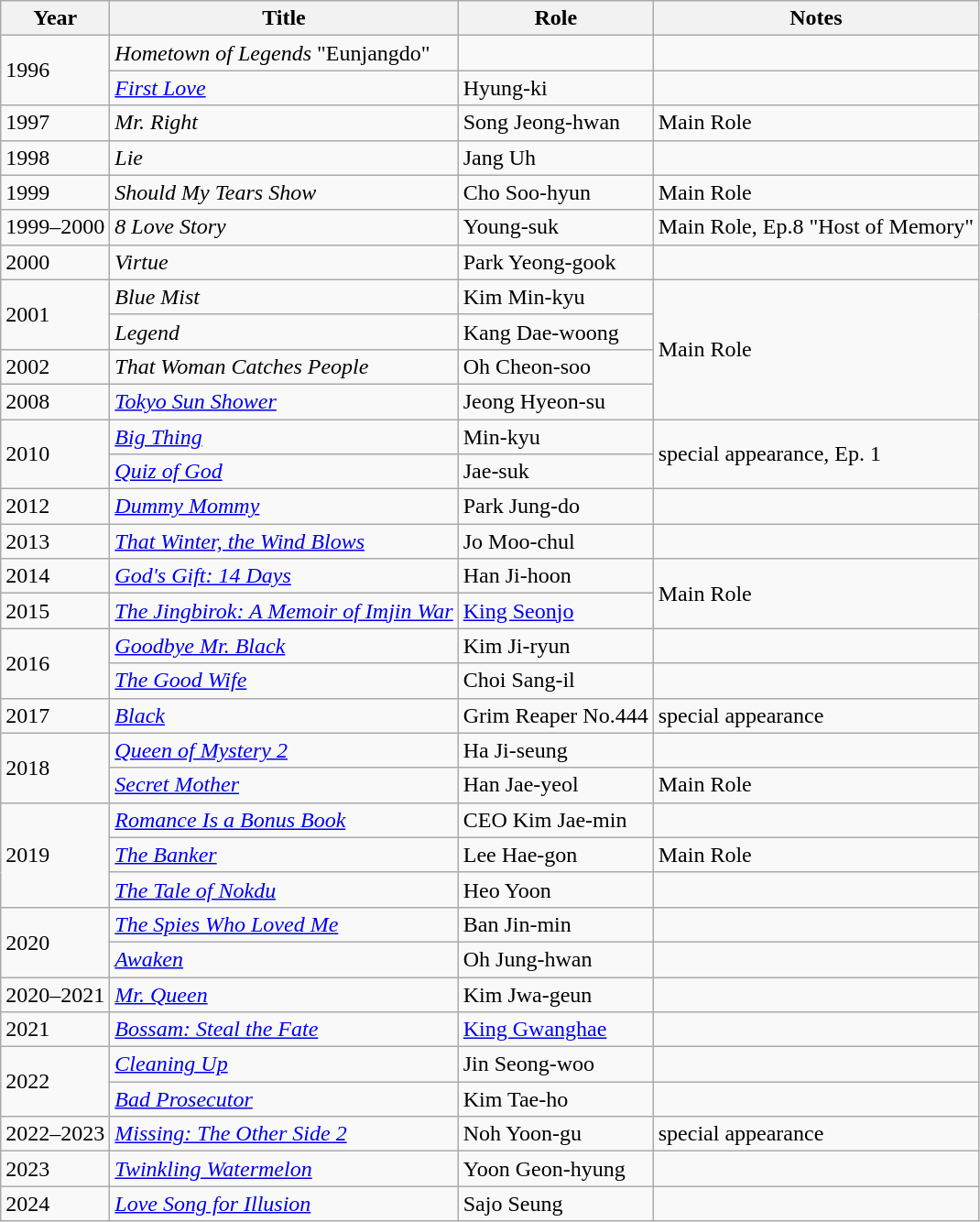<table class="wikitable sortable">
<tr>
<th>Year</th>
<th>Title</th>
<th>Role</th>
<th>Notes</th>
</tr>
<tr>
<td rowspan="2">1996</td>
<td><em>Hometown of Legends</em> "Eunjangdo"</td>
<td></td>
<td></td>
</tr>
<tr>
<td><em><a href='#'>First Love</a></em></td>
<td>Hyung-ki</td>
<td></td>
</tr>
<tr>
<td>1997</td>
<td><em>Mr. Right</em></td>
<td>Song Jeong-hwan</td>
<td>Main Role</td>
</tr>
<tr>
<td>1998</td>
<td><em>Lie</em></td>
<td>Jang Uh</td>
<td></td>
</tr>
<tr>
<td>1999</td>
<td><em>Should My Tears Show</em></td>
<td>Cho Soo-hyun</td>
<td>Main Role</td>
</tr>
<tr>
<td>1999–2000</td>
<td><em>8 Love Story</em></td>
<td>Young-suk</td>
<td>Main Role, Ep.8 "Host of Memory"</td>
</tr>
<tr>
<td>2000</td>
<td><em>Virtue</em></td>
<td>Park Yeong-gook</td>
<td></td>
</tr>
<tr>
<td rowspan="2">2001</td>
<td><em>Blue Mist</em></td>
<td>Kim Min-kyu</td>
<td rowspan="4">Main Role</td>
</tr>
<tr>
<td><em>Legend</em></td>
<td>Kang Dae-woong</td>
</tr>
<tr>
<td>2002</td>
<td><em>That Woman Catches People</em></td>
<td>Oh Cheon-soo</td>
</tr>
<tr>
<td>2008</td>
<td><em><a href='#'>Tokyo Sun Shower</a></em></td>
<td>Jeong Hyeon-su</td>
</tr>
<tr>
<td rowspan="2">2010</td>
<td><em><a href='#'>Big Thing</a></em></td>
<td>Min-kyu</td>
<td rowspan="2">special appearance, Ep. 1</td>
</tr>
<tr>
<td><em><a href='#'>Quiz of God</a></em></td>
<td>Jae-suk</td>
</tr>
<tr>
<td>2012</td>
<td><em><a href='#'>Dummy Mommy</a></em></td>
<td>Park Jung-do</td>
<td></td>
</tr>
<tr>
<td>2013</td>
<td><em><a href='#'>That Winter, the Wind Blows</a></em></td>
<td>Jo Moo-chul</td>
<td></td>
</tr>
<tr>
<td>2014</td>
<td><em><a href='#'>God's Gift: 14 Days</a></em></td>
<td>Han Ji-hoon</td>
<td rowspan="2">Main Role</td>
</tr>
<tr>
<td>2015</td>
<td><em><a href='#'>The Jingbirok: A Memoir of Imjin War</a></em></td>
<td><a href='#'>King Seonjo</a></td>
</tr>
<tr>
<td rowspan="2">2016</td>
<td><em><a href='#'>Goodbye Mr. Black</a></em></td>
<td>Kim Ji-ryun</td>
<td></td>
</tr>
<tr>
<td><em><a href='#'>The Good Wife</a></em></td>
<td>Choi Sang-il</td>
<td></td>
</tr>
<tr>
<td>2017</td>
<td><em><a href='#'>Black</a></em></td>
<td>Grim Reaper No.444</td>
<td>special appearance</td>
</tr>
<tr>
<td rowspan="2">2018</td>
<td><em><a href='#'>Queen of Mystery 2</a></em></td>
<td>Ha Ji-seung</td>
<td></td>
</tr>
<tr>
<td><em><a href='#'>Secret Mother</a></em></td>
<td>Han Jae-yeol</td>
<td>Main Role</td>
</tr>
<tr>
<td rowspan="3">2019</td>
<td><em><a href='#'>Romance Is a Bonus Book</a></em></td>
<td>CEO Kim Jae-min</td>
<td></td>
</tr>
<tr>
<td><em><a href='#'>The Banker</a></em></td>
<td>Lee Hae-gon</td>
<td>Main Role</td>
</tr>
<tr>
<td><em><a href='#'>The Tale of Nokdu</a></em></td>
<td>Heo Yoon</td>
<td></td>
</tr>
<tr>
<td rowspan="2">2020</td>
<td><em><a href='#'>The Spies Who Loved Me</a></em></td>
<td>Ban Jin-min</td>
<td></td>
</tr>
<tr>
<td><em><a href='#'>Awaken</a></em></td>
<td>Oh Jung-hwan</td>
<td></td>
</tr>
<tr>
<td>2020–2021</td>
<td><em><a href='#'>Mr. Queen</a></em></td>
<td>Kim Jwa-geun</td>
<td></td>
</tr>
<tr>
<td>2021</td>
<td><em><a href='#'>Bossam: Steal the Fate</a></em></td>
<td><a href='#'>King Gwanghae</a></td>
<td></td>
</tr>
<tr>
<td rowspan="2">2022</td>
<td><em><a href='#'>Cleaning Up</a></em></td>
<td>Jin Seong-woo</td>
<td></td>
</tr>
<tr>
<td><em><a href='#'>Bad Prosecutor</a></em></td>
<td>Kim Tae-ho</td>
<td></td>
</tr>
<tr>
<td>2022–2023</td>
<td><a href='#'><em>Missing: The Other Side 2</em></a></td>
<td>Noh Yoon-gu</td>
<td>special appearance</td>
</tr>
<tr>
<td>2023</td>
<td><em><a href='#'>Twinkling Watermelon</a></em></td>
<td>Yoon Geon-hyung</td>
<td></td>
</tr>
<tr>
<td>2024</td>
<td><em><a href='#'>Love Song for Illusion</a></em></td>
<td>Sajo Seung</td>
<td></td>
</tr>
</table>
